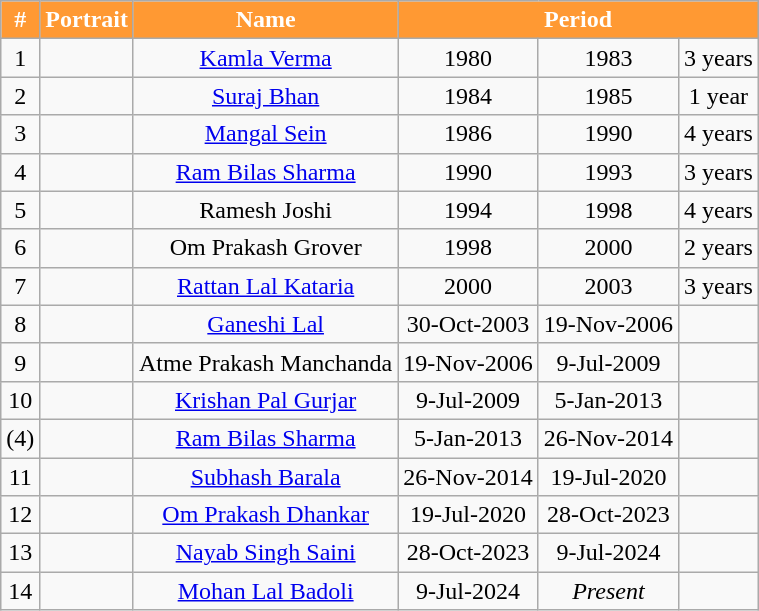<table class="wikitable" style="text-align:center;">
<tr>
<th style="background-color:#FF9933; color:white">#</th>
<th style="background-color:#FF9933; color:white">Portrait</th>
<th style="background-color:#FF9933; color:white">Name</th>
<th colspan="3" style="background-color:#FF9933; color:white">Period</th>
</tr>
<tr>
<td>1</td>
<td></td>
<td><a href='#'>Kamla Verma</a></td>
<td>1980</td>
<td>1983</td>
<td>3 years</td>
</tr>
<tr>
<td>2</td>
<td></td>
<td><a href='#'>Suraj Bhan</a></td>
<td>1984</td>
<td>1985</td>
<td>1 year</td>
</tr>
<tr>
<td>3</td>
<td></td>
<td><a href='#'>Mangal Sein</a></td>
<td>1986</td>
<td>1990</td>
<td>4 years</td>
</tr>
<tr>
<td>4</td>
<td></td>
<td><a href='#'>Ram Bilas Sharma</a></td>
<td>1990</td>
<td>1993</td>
<td>3 years</td>
</tr>
<tr>
<td>5</td>
<td></td>
<td>Ramesh Joshi</td>
<td>1994</td>
<td>1998</td>
<td>4 years</td>
</tr>
<tr>
<td>6</td>
<td></td>
<td>Om Prakash Grover</td>
<td>1998</td>
<td>2000</td>
<td>2 years</td>
</tr>
<tr>
<td>7</td>
<td></td>
<td><a href='#'>Rattan Lal Kataria</a></td>
<td>2000</td>
<td>2003</td>
<td>3 years</td>
</tr>
<tr>
<td>8</td>
<td></td>
<td><a href='#'>Ganeshi Lal</a></td>
<td>30-Oct-2003</td>
<td>19-Nov-2006</td>
<td></td>
</tr>
<tr>
<td>9</td>
<td></td>
<td>Atme Prakash Manchanda</td>
<td>19-Nov-2006</td>
<td>9-Jul-2009</td>
<td></td>
</tr>
<tr>
<td>10</td>
<td></td>
<td><a href='#'>Krishan Pal Gurjar</a></td>
<td>9-Jul-2009</td>
<td>5-Jan-2013</td>
<td></td>
</tr>
<tr>
<td>(4)</td>
<td></td>
<td><a href='#'>Ram Bilas Sharma</a></td>
<td>5-Jan-2013</td>
<td>26-Nov-2014</td>
<td></td>
</tr>
<tr>
<td>11</td>
<td></td>
<td><a href='#'>Subhash Barala</a></td>
<td>26-Nov-2014</td>
<td>19-Jul-2020</td>
<td></td>
</tr>
<tr>
<td>12</td>
<td></td>
<td><a href='#'>Om Prakash Dhankar</a></td>
<td>19-Jul-2020</td>
<td>28-Oct-2023</td>
<td></td>
</tr>
<tr>
<td>13</td>
<td></td>
<td><a href='#'>Nayab Singh Saini</a></td>
<td>28-Oct-2023</td>
<td>9-Jul-2024</td>
<td></td>
</tr>
<tr>
<td>14</td>
<td></td>
<td><a href='#'>Mohan Lal Badoli</a></td>
<td>9-Jul-2024</td>
<td><em>Present</em></td>
<td></td>
</tr>
</table>
